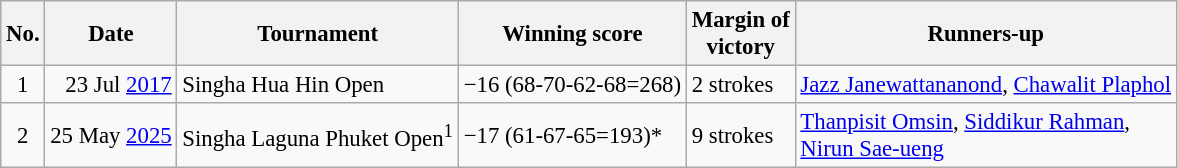<table class="wikitable" style="font-size:95%;">
<tr>
<th>No.</th>
<th>Date</th>
<th>Tournament</th>
<th>Winning score</th>
<th>Margin of<br>victory</th>
<th>Runners-up</th>
</tr>
<tr>
<td align=center>1</td>
<td align=right>23 Jul <a href='#'>2017</a></td>
<td>Singha Hua Hin Open</td>
<td>−16 (68-70-62-68=268)</td>
<td>2 strokes</td>
<td> <a href='#'>Jazz Janewattananond</a>,  <a href='#'>Chawalit Plaphol</a></td>
</tr>
<tr>
<td align=center>2</td>
<td align=right>25 May <a href='#'>2025</a></td>
<td>Singha Laguna Phuket Open<sup>1</sup></td>
<td>−17 (61-67-65=193)*</td>
<td>9 strokes</td>
<td> <a href='#'>Thanpisit Omsin</a>,  <a href='#'>Siddikur Rahman</a>,<br> <a href='#'>Nirun Sae-ueng</a></td>
</tr>
</table>
